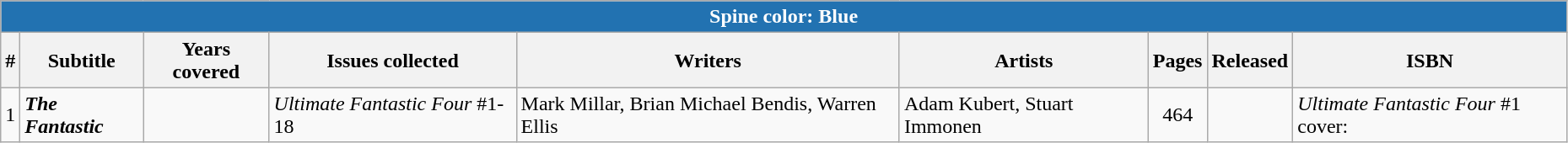<table class="wikitable sortable" width="98%">
<tr>
<th colspan=9 style="background-color: #2272B1; color: white;">Spine color: Blue</th>
</tr>
<tr>
<th class="unsortable">#</th>
<th>Subtitle</th>
<th>Years covered</th>
<th class="unsortable">Issues collected</th>
<th class="unsortable">Writers</th>
<th class="unsortable">Artists</th>
<th class="unsortable">Pages</th>
<th>Released</th>
<th class="unsortable">ISBN</th>
</tr>
<tr>
<td>1</td>
<td><strong><em>The Fantastic</em></strong></td>
<td></td>
<td><em>Ultimate Fantastic Four</em> #1-18</td>
<td>Mark Millar, Brian Michael Bendis, Warren Ellis</td>
<td>Adam Kubert, Stuart Immonen</td>
<td style="text-align: center;">464</td>
<td></td>
<td><em>Ultimate Fantastic Four</em> #1 cover: </td>
</tr>
</table>
